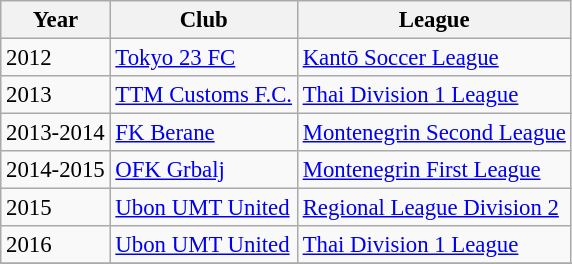<table class="wikitable" style="font-size:95%;">
<tr>
<th>Year</th>
<th>Club</th>
<th>League</th>
</tr>
<tr>
<td>2012</td>
<td><a href='#'>Tokyo 23 FC</a></td>
<td><a href='#'>Kantō Soccer League</a></td>
</tr>
<tr>
<td>2013</td>
<td><a href='#'>TTM Customs F.C.</a></td>
<td><a href='#'>Thai Division 1 League</a></td>
</tr>
<tr>
<td>2013-2014</td>
<td><a href='#'>FK Berane</a></td>
<td><a href='#'>Montenegrin Second League</a></td>
</tr>
<tr>
<td>2014-2015</td>
<td><a href='#'>OFK Grbalj</a></td>
<td><a href='#'>Montenegrin First League</a></td>
</tr>
<tr>
<td>2015</td>
<td><a href='#'>Ubon UMT United</a></td>
<td><a href='#'>Regional League Division 2</a></td>
</tr>
<tr>
<td>2016</td>
<td><a href='#'>Ubon UMT United</a></td>
<td><a href='#'>Thai Division 1 League</a></td>
</tr>
<tr>
</tr>
</table>
